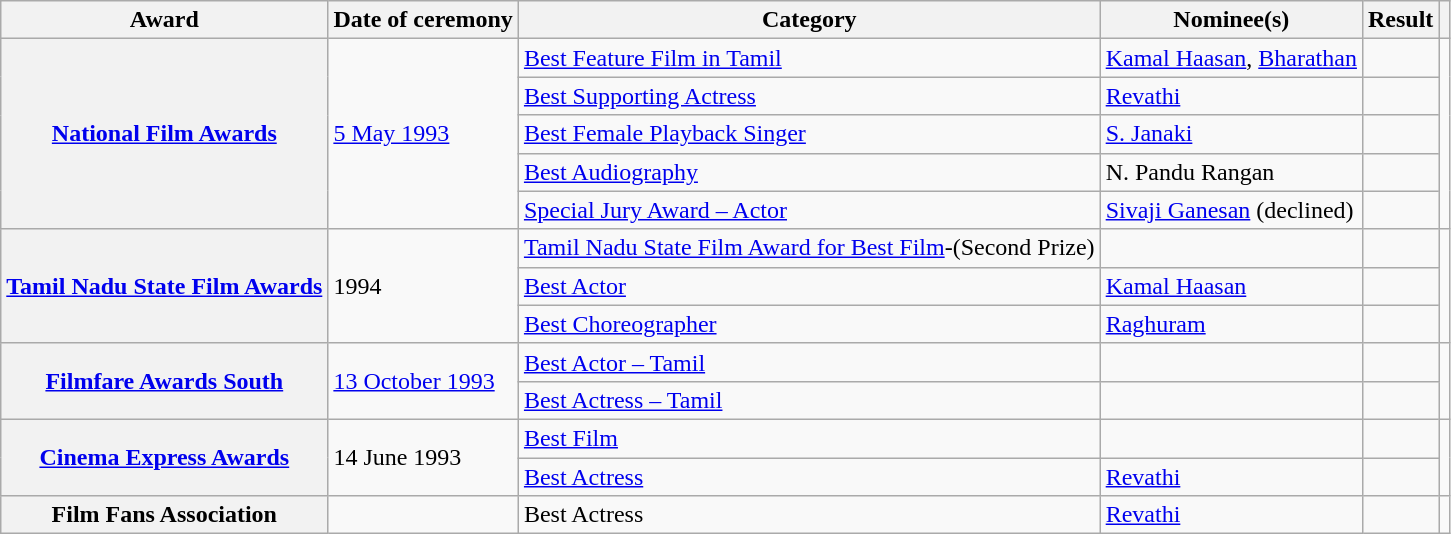<table class="wikitable plainrowheaders sortable">
<tr>
<th scope="col">Award</th>
<th scope="col">Date of ceremony</th>
<th scope="col">Category</th>
<th scope="col">Nominee(s)</th>
<th scope="col">Result</th>
<th scope="col" class="unsortable"></th>
</tr>
<tr>
<th rowspan="5" scope="row"><a href='#'>National Film Awards</a></th>
<td rowspan="5"><a href='#'>5 May 1993</a></td>
<td><a href='#'>Best Feature Film in Tamil</a></td>
<td><a href='#'>Kamal Haasan</a>, <a href='#'>Bharathan</a></td>
<td></td>
<td rowspan="5" style="text-align:center;"></td>
</tr>
<tr>
<td><a href='#'>Best Supporting Actress</a></td>
<td><a href='#'>Revathi</a></td>
<td></td>
</tr>
<tr>
<td><a href='#'>Best Female Playback Singer</a></td>
<td><a href='#'>S. Janaki</a></td>
<td></td>
</tr>
<tr>
<td><a href='#'>Best Audiography</a></td>
<td>N. Pandu Rangan</td>
<td></td>
</tr>
<tr>
<td><a href='#'>Special Jury Award – Actor</a></td>
<td><a href='#'>Sivaji Ganesan</a> (declined)</td>
<td></td>
</tr>
<tr>
<th rowspan="3" scope="row"><a href='#'>Tamil Nadu State Film Awards</a></th>
<td rowspan="3"> 1994</td>
<td><a href='#'>Tamil Nadu State Film Award for Best Film</a>-(Second Prize)</td>
<td></td>
<td></td>
<td rowspan="3" style="text-align:center;"><br></td>
</tr>
<tr>
<td><a href='#'>Best Actor</a></td>
<td><a href='#'>Kamal Haasan</a></td>
<td></td>
</tr>
<tr>
<td><a href='#'>Best Choreographer</a></td>
<td><a href='#'>Raghuram</a></td>
<td></td>
</tr>
<tr>
<th rowspan="2" scope="row"><a href='#'>Filmfare Awards South</a></th>
<td rowspan="2"><a href='#'>13 October 1993</a></td>
<td><a href='#'>Best Actor – Tamil</a></td>
<td></td>
<td></td>
<td rowspan="2" style="text-align:center;"><br></td>
</tr>
<tr>
<td><a href='#'>Best Actress – Tamil</a></td>
<td></td>
<td></td>
</tr>
<tr>
<th rowspan="2" scope="row"><a href='#'>Cinema Express Awards</a></th>
<td rowspan="2">14 June 1993</td>
<td><a href='#'>Best Film</a></td>
<td></td>
<td></td>
<td rowspan="2" style="text-align:center;"></td>
</tr>
<tr>
<td><a href='#'>Best Actress</a></td>
<td><a href='#'>Revathi</a></td>
<td></td>
</tr>
<tr>
<th rowspan="1" scope="row">Film Fans Association</th>
<td rowspan="1"></td>
<td>Best Actress</td>
<td><a href='#'>Revathi</a></td>
<td></td>
<td rowspan="1" style="text-align:center;"></td>
</tr>
</table>
